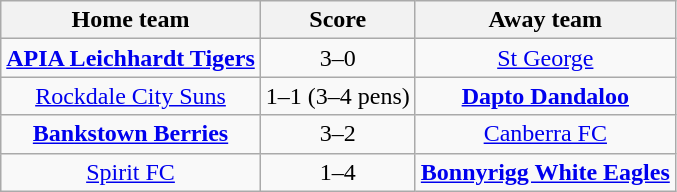<table class="wikitable" style="text-align: center">
<tr>
<th>Home team</th>
<th>Score</th>
<th>Away team</th>
</tr>
<tr>
<td><strong><a href='#'>APIA Leichhardt Tigers</a></strong></td>
<td>3–0</td>
<td><a href='#'>St George</a></td>
</tr>
<tr>
<td><a href='#'>Rockdale City Suns</a></td>
<td>1–1 (3–4 pens)</td>
<td><strong><a href='#'>Dapto Dandaloo</a></strong></td>
</tr>
<tr>
<td><strong><a href='#'>Bankstown Berries</a></strong></td>
<td>3–2</td>
<td><a href='#'>Canberra FC</a></td>
</tr>
<tr>
<td><a href='#'>Spirit FC</a></td>
<td>1–4</td>
<td><strong><a href='#'>Bonnyrigg White Eagles</a></strong></td>
</tr>
</table>
